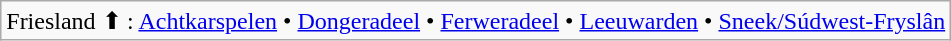<table class="wikitable">
<tr>
<td>Friesland ⬆ : <a href='#'>Achtkarspelen</a> • <a href='#'>Dongeradeel</a> • <a href='#'>Ferweradeel</a> • <a href='#'>Leeuwarden</a> • <a href='#'>Sneek/Súdwest-Fryslân</a></td>
</tr>
</table>
